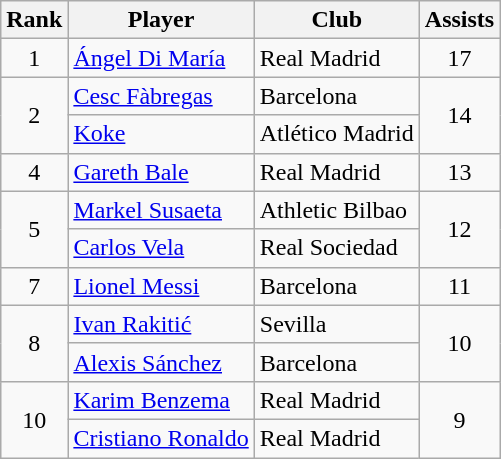<table class="wikitable" style="text-align:center">
<tr>
<th>Rank</th>
<th>Player</th>
<th>Club</th>
<th>Assists</th>
</tr>
<tr>
<td>1</td>
<td align=left> <a href='#'>Ángel Di María</a></td>
<td align=left>Real Madrid</td>
<td>17</td>
</tr>
<tr>
<td rowspan=2>2</td>
<td align=left> <a href='#'>Cesc Fàbregas</a></td>
<td align=left>Barcelona</td>
<td rowspan=2>14</td>
</tr>
<tr>
<td align=left> <a href='#'>Koke</a></td>
<td align=left>Atlético Madrid</td>
</tr>
<tr>
<td>4</td>
<td align=left> <a href='#'>Gareth Bale</a></td>
<td align=left>Real Madrid</td>
<td>13</td>
</tr>
<tr>
<td rowspan=2>5</td>
<td align=left> <a href='#'>Markel Susaeta</a></td>
<td align=left>Athletic Bilbao</td>
<td rowspan=2>12</td>
</tr>
<tr>
<td align=left> <a href='#'>Carlos Vela</a></td>
<td align=left>Real Sociedad</td>
</tr>
<tr>
<td>7</td>
<td align=left> <a href='#'>Lionel Messi</a></td>
<td align=left>Barcelona</td>
<td>11</td>
</tr>
<tr>
<td rowspan=2>8</td>
<td align=left> <a href='#'>Ivan Rakitić</a></td>
<td align=left>Sevilla</td>
<td rowspan=2>10</td>
</tr>
<tr>
<td align=left> <a href='#'>Alexis Sánchez</a></td>
<td align=left>Barcelona</td>
</tr>
<tr>
<td rowspan=2>10</td>
<td align=left> <a href='#'>Karim Benzema</a></td>
<td align=left>Real Madrid</td>
<td rowspan=2>9</td>
</tr>
<tr>
<td align=left> <a href='#'>Cristiano Ronaldo</a></td>
<td align=left>Real Madrid</td>
</tr>
</table>
